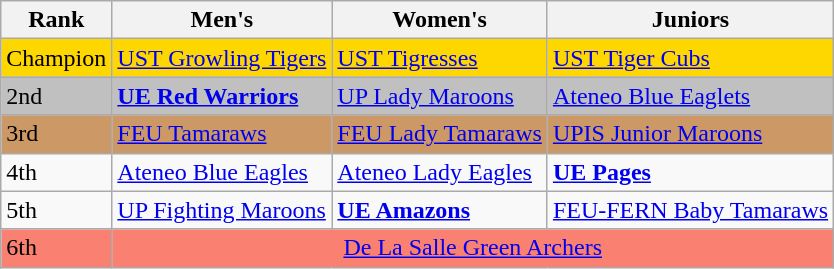<table class="wikitable" align="center"|>
<tr>
<th>Rank</th>
<th>Men's</th>
<th>Women's</th>
<th>Juniors</th>
</tr>
<tr bgcolor=gold>
<td>Champion</td>
<td align="left"> <a href='#'>UST Growling Tigers</a></td>
<td> <a href='#'>UST Tigresses</a></td>
<td> <a href='#'>UST Tiger Cubs</a></td>
</tr>
<tr bgcolor=silver>
<td>2nd</td>
<td align="left"> <strong><a href='#'>UE Red Warriors</a></strong></td>
<td> <a href='#'>UP Lady Maroons</a></td>
<td> <a href='#'>Ateneo Blue Eaglets</a></td>
</tr>
<tr bgcolor=cc9966>
<td>3rd</td>
<td align="left"> <a href='#'>FEU Tamaraws</a></td>
<td> <a href='#'>FEU Lady Tamaraws</a></td>
<td> <a href='#'>UPIS Junior Maroons</a></td>
</tr>
<tr>
<td>4th</td>
<td align="left"> <a href='#'>Ateneo Blue Eagles</a></td>
<td> <a href='#'>Ateneo Lady Eagles</a></td>
<td> <strong><a href='#'>UE Pages</a></strong></td>
</tr>
<tr>
<td>5th</td>
<td align="left"> <a href='#'>UP Fighting Maroons</a></td>
<td> <strong><a href='#'>UE Amazons</a></strong></td>
<td> <a href='#'>FEU-FERN Baby Tamaraws</a></td>
</tr>
<tr align="center" bgcolor=salmon>
<td align=left>6th</td>
<td colspan=3> <a href='#'>De La Salle Green Archers</a></td>
</tr>
</table>
